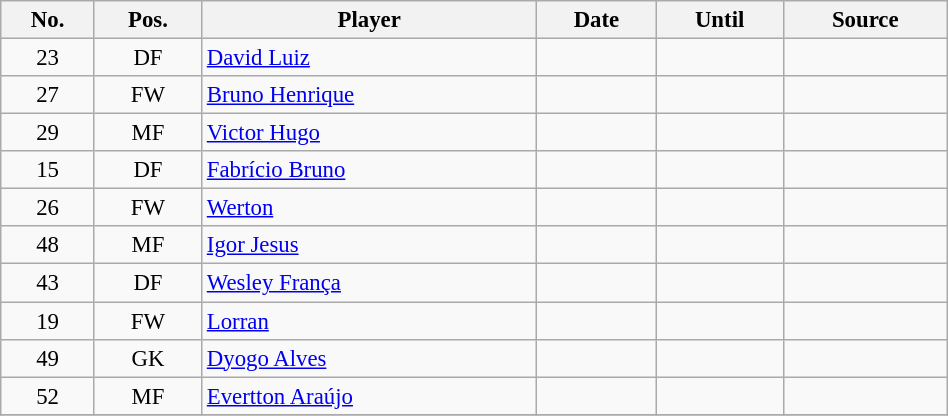<table class="wikitable"  style="width:50%; text-align:center; font-size:95%; text-align:left;">
<tr>
<th>No.</th>
<th>Pos.</th>
<th>Player</th>
<th>Date</th>
<th>Until</th>
<th>Source</th>
</tr>
<tr>
<td style="text-align:center;">23</td>
<td style="text-align:center;">DF</td>
<td> <a href='#'>David Luiz</a></td>
<td></td>
<td></td>
<td style="text-align:center;"></td>
</tr>
<tr>
<td style="text-align:center;">27</td>
<td style="text-align:center;">FW</td>
<td> <a href='#'>Bruno Henrique</a></td>
<td></td>
<td></td>
<td style="text-align:center;"></td>
</tr>
<tr>
<td style="text-align:center;">29</td>
<td style="text-align:center;">MF</td>
<td> <a href='#'>Victor Hugo</a></td>
<td></td>
<td></td>
<td style="text-align:center;"></td>
</tr>
<tr>
<td style="text-align:center;">15</td>
<td style="text-align:center;">DF</td>
<td> <a href='#'>Fabrício Bruno</a></td>
<td></td>
<td></td>
<td style="text-align:center;"></td>
</tr>
<tr>
<td style="text-align:center;">26</td>
<td style="text-align:center;">FW</td>
<td> <a href='#'>Werton</a></td>
<td></td>
<td></td>
<td style="text-align:center;"></td>
</tr>
<tr>
<td style="text-align:center;">48</td>
<td style="text-align:center;">MF</td>
<td> <a href='#'>Igor Jesus</a></td>
<td></td>
<td></td>
<td style="text-align:center;"></td>
</tr>
<tr>
<td style="text-align:center;">43</td>
<td style="text-align:center;">DF</td>
<td> <a href='#'>Wesley França</a></td>
<td></td>
<td></td>
<td style="text-align:center;"></td>
</tr>
<tr>
<td style="text-align:center;">19</td>
<td style="text-align:center;">FW</td>
<td> <a href='#'>Lorran</a></td>
<td></td>
<td></td>
<td style="text-align:center;"></td>
</tr>
<tr>
<td style="text-align:center;">49</td>
<td style="text-align:center;">GK</td>
<td> <a href='#'>Dyogo Alves</a></td>
<td></td>
<td></td>
<td style="text-align:center;"></td>
</tr>
<tr>
<td style="text-align:center;">52</td>
<td style="text-align:center;">MF</td>
<td> <a href='#'>Evertton Araújo</a></td>
<td></td>
<td></td>
<td style="text-align:center;"></td>
</tr>
<tr>
</tr>
</table>
